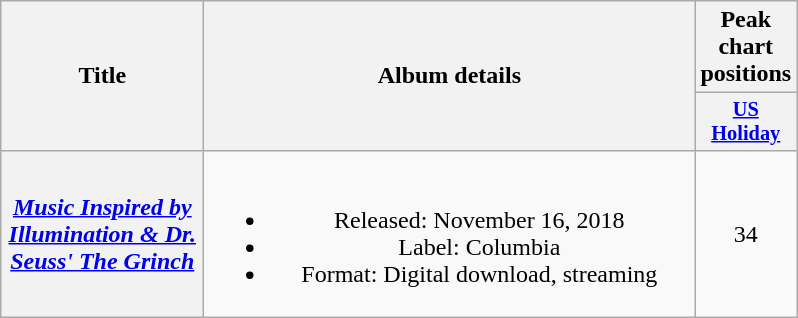<table class="wikitable plainrowheaders" style="text-align:center;">
<tr>
<th scope="col" rowspan="2" style="width:8em;">Title</th>
<th scope="col" rowspan="2" style="width:20em;">Album details</th>
<th scope="col" colspan="1">Peak chart positions</th>
</tr>
<tr>
<th scope="col" style="width:2.5em;font-size:85%;"><a href='#'>US<br>Holiday</a><br></th>
</tr>
<tr>
<th scope="row"><em><a href='#'>Music Inspired by Illumination & Dr. Seuss' The Grinch</a></em></th>
<td><br><ul><li>Released: November 16, 2018</li><li>Label: Columbia</li><li>Format: Digital download, streaming</li></ul></td>
<td>34</td>
</tr>
</table>
